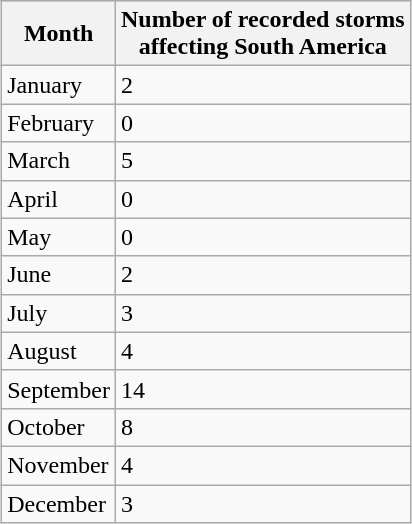<table class="wikitable" style="margin:0.2em auto">
<tr bgcolor="#CCCCCC">
<th>Month</th>
<th>Number of recorded storms<br>affecting South America</th>
</tr>
<tr>
<td>January</td>
<td>2</td>
</tr>
<tr>
<td>February</td>
<td>0</td>
</tr>
<tr>
<td>March</td>
<td>5</td>
</tr>
<tr>
<td>April</td>
<td>0</td>
</tr>
<tr>
<td>May</td>
<td>0</td>
</tr>
<tr>
<td>June</td>
<td>2</td>
</tr>
<tr>
<td>July</td>
<td>3</td>
</tr>
<tr>
<td>August</td>
<td>4</td>
</tr>
<tr>
<td>September</td>
<td>14</td>
</tr>
<tr>
<td>October</td>
<td>8</td>
</tr>
<tr>
<td>November</td>
<td>4</td>
</tr>
<tr>
<td>December</td>
<td>3</td>
</tr>
</table>
